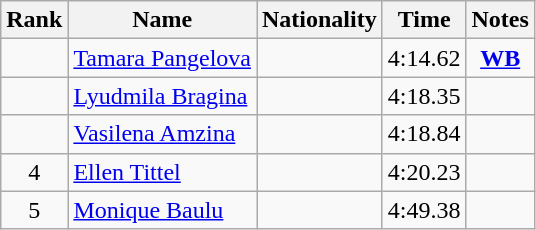<table class="wikitable sortable" style="text-align:center">
<tr>
<th>Rank</th>
<th>Name</th>
<th>Nationality</th>
<th>Time</th>
<th>Notes</th>
</tr>
<tr>
<td></td>
<td align="left"><a href='#'>Tamara Pangelova</a></td>
<td align=left></td>
<td>4:14.62</td>
<td><strong><a href='#'>WB</a></strong></td>
</tr>
<tr>
<td></td>
<td align="left"><a href='#'>Lyudmila Bragina</a></td>
<td align=left></td>
<td>4:18.35</td>
<td></td>
</tr>
<tr>
<td></td>
<td align="left"><a href='#'>Vasilena Amzina</a></td>
<td align=left></td>
<td>4:18.84</td>
<td></td>
</tr>
<tr>
<td>4</td>
<td align="left"><a href='#'>Ellen Tittel</a></td>
<td align=left></td>
<td>4:20.23</td>
<td></td>
</tr>
<tr>
<td>5</td>
<td align="left"><a href='#'>Monique Baulu</a></td>
<td align=left></td>
<td>4:49.38</td>
<td></td>
</tr>
</table>
